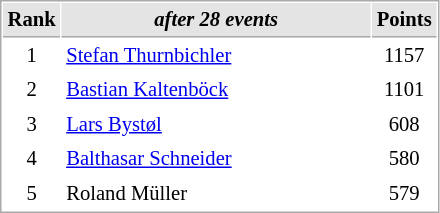<table cellspacing="1" cellpadding="3" style="border:1px solid #AAAAAA;font-size:86%">
<tr bgcolor="#E4E4E4">
<th style="border-bottom:1px solid #AAAAAA" width=10>Rank</th>
<th style="border-bottom:1px solid #AAAAAA" width=200><em>after 28 events</em></th>
<th style="border-bottom:1px solid #AAAAAA" width=20>Points</th>
</tr>
<tr>
<td align=center>1</td>
<td align=left> <a href='#'>Stefan Thurnbichler</a></td>
<td align=center>1157</td>
</tr>
<tr>
<td align=center>2</td>
<td align=left> <a href='#'>Bastian Kaltenböck</a></td>
<td align=center>1101</td>
</tr>
<tr>
<td align=center>3</td>
<td align=left> <a href='#'>Lars Bystøl</a></td>
<td align=center>608</td>
</tr>
<tr>
<td align=center>4</td>
<td align=left> <a href='#'>Balthasar Schneider</a></td>
<td align=center>580</td>
</tr>
<tr>
<td align=center>5</td>
<td align=left> Roland Müller</td>
<td align=center>579</td>
</tr>
</table>
